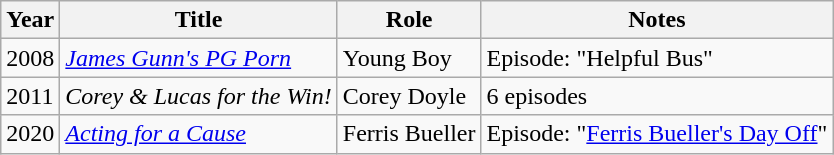<table class="wikitable sortable">
<tr>
<th>Year</th>
<th>Title</th>
<th>Role</th>
<th class="unsortable">Notes</th>
</tr>
<tr>
<td>2008</td>
<td><em><a href='#'>James Gunn's PG Porn</a></em></td>
<td>Young Boy</td>
<td>Episode: "Helpful Bus"</td>
</tr>
<tr>
<td>2011</td>
<td><em>Corey & Lucas for the Win!</em></td>
<td>Corey Doyle</td>
<td>6 episodes</td>
</tr>
<tr>
<td>2020</td>
<td><em><a href='#'>Acting for a Cause</a></em></td>
<td>Ferris Bueller</td>
<td>Episode: "<a href='#'>Ferris Bueller's Day Off</a>"</td>
</tr>
</table>
